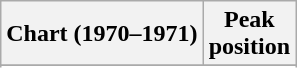<table class="wikitable sortable plainrowheaders">
<tr>
<th>Chart (1970–1971)</th>
<th>Peak<br>position</th>
</tr>
<tr>
</tr>
<tr>
</tr>
<tr>
</tr>
<tr>
</tr>
</table>
